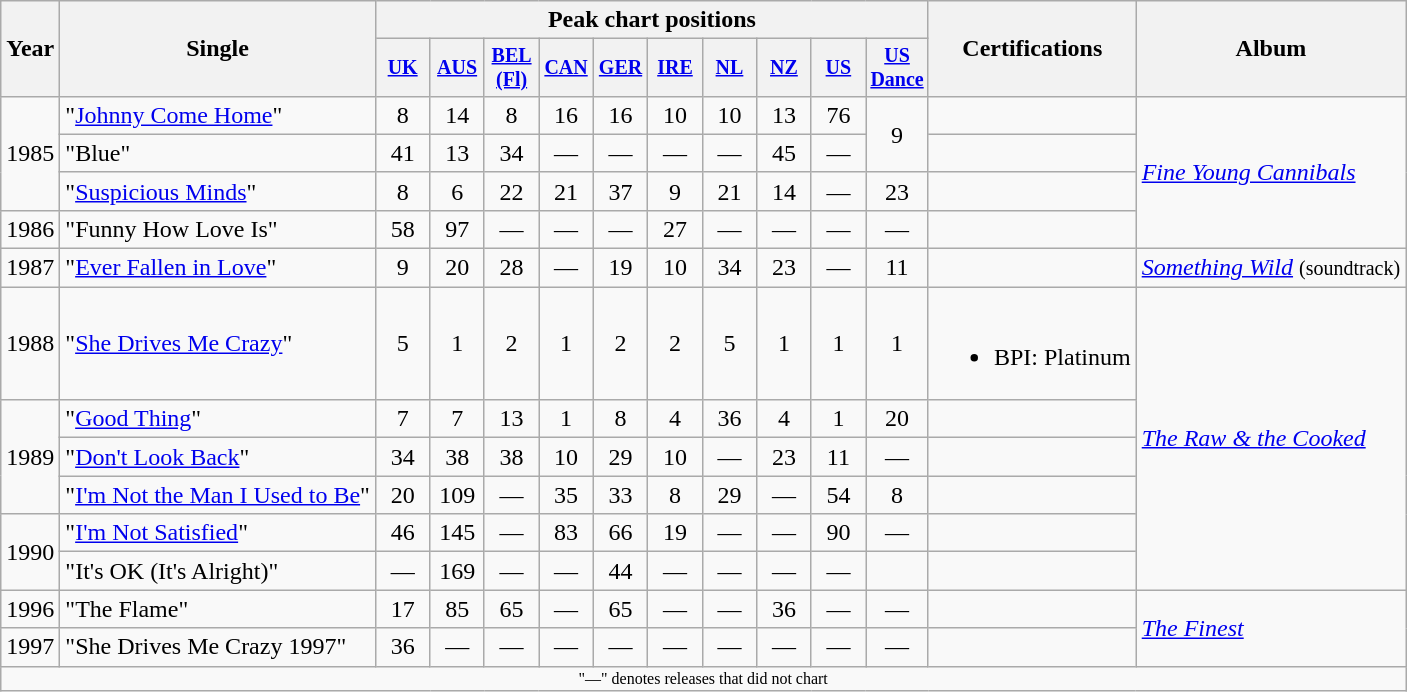<table class="wikitable" style="text-align:center;">
<tr>
<th rowspan="2">Year</th>
<th rowspan="2">Single</th>
<th colspan="10">Peak chart positions</th>
<th rowspan="2">Certifications</th>
<th rowspan="2">Album</th>
</tr>
<tr style="font-size:smaller;">
<th style="width:30px;"><a href='#'>UK</a><br></th>
<th style="width:30px;"><a href='#'>AUS</a><br></th>
<th style="width:30px;"><a href='#'>BEL<br>(Fl)</a><br></th>
<th style="width:30px;"><a href='#'>CAN</a><br></th>
<th style="width:30px;"><a href='#'>GER</a><br></th>
<th style="width:30px;"><a href='#'>IRE</a><br></th>
<th style="width:30px;"><a href='#'>NL</a><br></th>
<th style="width:30px;"><a href='#'>NZ</a><br></th>
<th style="width:30px;"><a href='#'>US</a><br></th>
<th style="width:30px;"><a href='#'>US<br>Dance</a><br></th>
</tr>
<tr>
<td rowspan="3">1985</td>
<td style="text-align:left;">"<a href='#'>Johnny Come Home</a>"</td>
<td>8</td>
<td>14</td>
<td>8</td>
<td>16</td>
<td>16</td>
<td>10</td>
<td>10</td>
<td>13</td>
<td>76</td>
<td rowspan="2">9</td>
<td></td>
<td style="text-align:left;" rowspan="4"><em><a href='#'>Fine Young Cannibals</a></em></td>
</tr>
<tr>
<td style="text-align:left;">"Blue"</td>
<td>41</td>
<td>13</td>
<td>34</td>
<td>—</td>
<td>—</td>
<td>—</td>
<td>—</td>
<td>45</td>
<td>—</td>
<td></td>
</tr>
<tr>
<td style="text-align:left;">"<a href='#'>Suspicious Minds</a>"</td>
<td>8</td>
<td>6</td>
<td>22</td>
<td>21</td>
<td>37</td>
<td>9</td>
<td>21</td>
<td>14</td>
<td>—</td>
<td>23</td>
<td></td>
</tr>
<tr>
<td>1986</td>
<td style="text-align:left;">"Funny How Love Is"</td>
<td>58</td>
<td>97</td>
<td>—</td>
<td>—</td>
<td>—</td>
<td>27</td>
<td>—</td>
<td>—</td>
<td>—</td>
<td>—</td>
<td></td>
</tr>
<tr>
<td>1987</td>
<td style="text-align:left;">"<a href='#'>Ever Fallen in Love</a>"</td>
<td>9</td>
<td>20</td>
<td>28</td>
<td>—</td>
<td>19</td>
<td>10</td>
<td>34</td>
<td>23</td>
<td>—</td>
<td>11</td>
<td></td>
<td style="text-align:left;"><em><a href='#'>Something Wild</a></em> <small>(soundtrack)</small></td>
</tr>
<tr>
<td>1988</td>
<td style="text-align:left;">"<a href='#'>She Drives Me Crazy</a>"</td>
<td>5</td>
<td>1</td>
<td>2</td>
<td>1</td>
<td>2</td>
<td>2</td>
<td>5</td>
<td>1</td>
<td>1</td>
<td>1</td>
<td><br><ul><li>BPI: Platinum</li></ul></td>
<td style="text-align:left;" rowspan="6"><em><a href='#'>The Raw & the Cooked</a></em></td>
</tr>
<tr>
<td rowspan="3">1989</td>
<td style="text-align:left;">"<a href='#'>Good Thing</a>"</td>
<td>7</td>
<td>7</td>
<td>13</td>
<td>1</td>
<td>8</td>
<td>4</td>
<td>36</td>
<td>4</td>
<td>1</td>
<td>20</td>
<td></td>
</tr>
<tr>
<td style="text-align:left;">"<a href='#'>Don't Look Back</a>"</td>
<td>34</td>
<td>38</td>
<td>38</td>
<td>10</td>
<td>29</td>
<td>10</td>
<td>—</td>
<td>23</td>
<td>11</td>
<td>—</td>
<td></td>
</tr>
<tr>
<td style="text-align:left;">"<a href='#'>I'm Not the Man I Used to Be</a>"</td>
<td>20</td>
<td>109</td>
<td>—</td>
<td>35</td>
<td>33</td>
<td>8</td>
<td>29</td>
<td>—</td>
<td>54</td>
<td>8</td>
<td></td>
</tr>
<tr>
<td rowspan="2">1990</td>
<td style="text-align:left;">"<a href='#'>I'm Not Satisfied</a>"</td>
<td>46</td>
<td>145</td>
<td>—</td>
<td>83</td>
<td>66</td>
<td>19</td>
<td>—</td>
<td>—</td>
<td>90</td>
<td>—</td>
<td></td>
</tr>
<tr>
<td style="text-align:left;">"It's OK (It's Alright)"</td>
<td>—</td>
<td>169</td>
<td>—</td>
<td>—</td>
<td>44</td>
<td>—</td>
<td>—</td>
<td>—</td>
<td>—</td>
<td></td>
</tr>
<tr>
<td>1996</td>
<td style="text-align:left;">"The Flame"</td>
<td>17</td>
<td>85</td>
<td>65</td>
<td>—</td>
<td>65</td>
<td>—</td>
<td>—</td>
<td>36</td>
<td>—</td>
<td>—</td>
<td></td>
<td style="text-align:left;" rowspan="2"><em><a href='#'>The Finest</a></em></td>
</tr>
<tr>
<td>1997</td>
<td style="text-align:left;">"She Drives Me Crazy 1997"</td>
<td>36</td>
<td>—</td>
<td>—</td>
<td>—</td>
<td>—</td>
<td>—</td>
<td>—</td>
<td>—</td>
<td>—</td>
<td>—</td>
<td></td>
</tr>
<tr>
<td colspan="14" style="font-size:8pt">"—" denotes releases that did not chart</td>
</tr>
</table>
